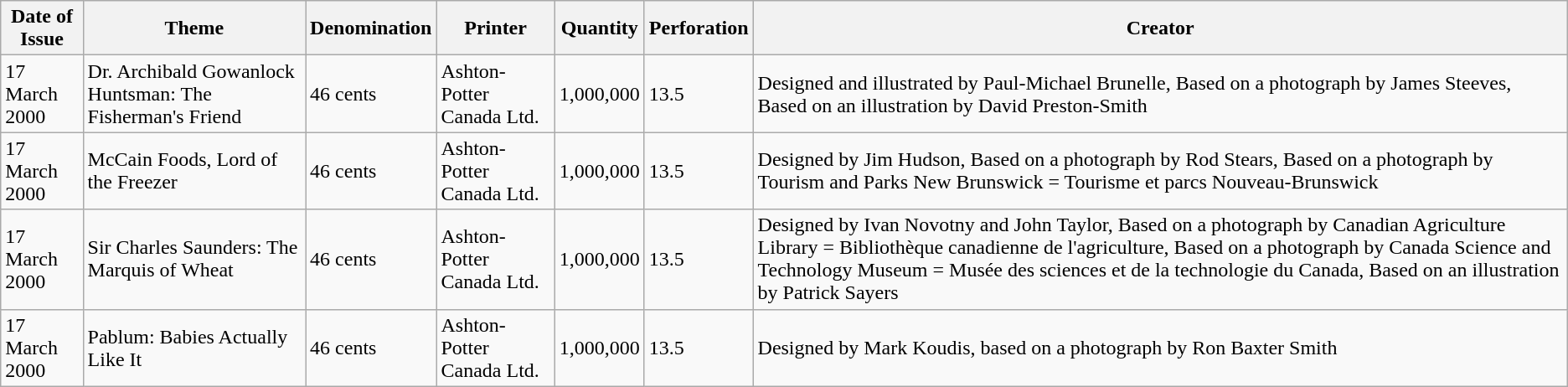<table class="wikitable sortable">
<tr>
<th>Date of Issue</th>
<th>Theme</th>
<th>Denomination</th>
<th>Printer</th>
<th>Quantity</th>
<th>Perforation</th>
<th>Creator</th>
</tr>
<tr>
<td>17 March 2000</td>
<td>Dr. Archibald Gowanlock Huntsman: The Fisherman's Friend </td>
<td>46 cents</td>
<td>Ashton-Potter Canada Ltd.</td>
<td>1,000,000</td>
<td>13.5</td>
<td>Designed and illustrated by Paul-Michael Brunelle, Based on a photograph by James Steeves, Based on an illustration by David Preston-Smith</td>
</tr>
<tr>
<td>17 March 2000</td>
<td>McCain Foods, Lord of the Freezer </td>
<td>46 cents</td>
<td>Ashton-Potter Canada Ltd.</td>
<td>1,000,000</td>
<td>13.5</td>
<td>Designed by Jim Hudson, Based on a photograph by Rod Stears, Based on a photograph by Tourism and Parks New Brunswick = Tourisme et parcs Nouveau-Brunswick</td>
</tr>
<tr>
<td>17 March 2000</td>
<td>Sir Charles Saunders: The Marquis of Wheat </td>
<td>46 cents</td>
<td>Ashton-Potter Canada Ltd.</td>
<td>1,000,000</td>
<td>13.5</td>
<td>Designed by Ivan Novotny and John Taylor, Based on a photograph by Canadian Agriculture Library = Bibliothèque canadienne de l'agriculture, Based on a photograph by Canada Science and Technology Museum = Musée des sciences et de la technologie du Canada, Based on an illustration by Patrick Sayers</td>
</tr>
<tr>
<td>17 March 2000</td>
<td>Pablum: Babies Actually Like It </td>
<td>46 cents</td>
<td>Ashton-Potter Canada Ltd.</td>
<td>1,000,000</td>
<td>13.5</td>
<td>Designed by Mark Koudis, based on a photograph by Ron Baxter Smith</td>
</tr>
</table>
